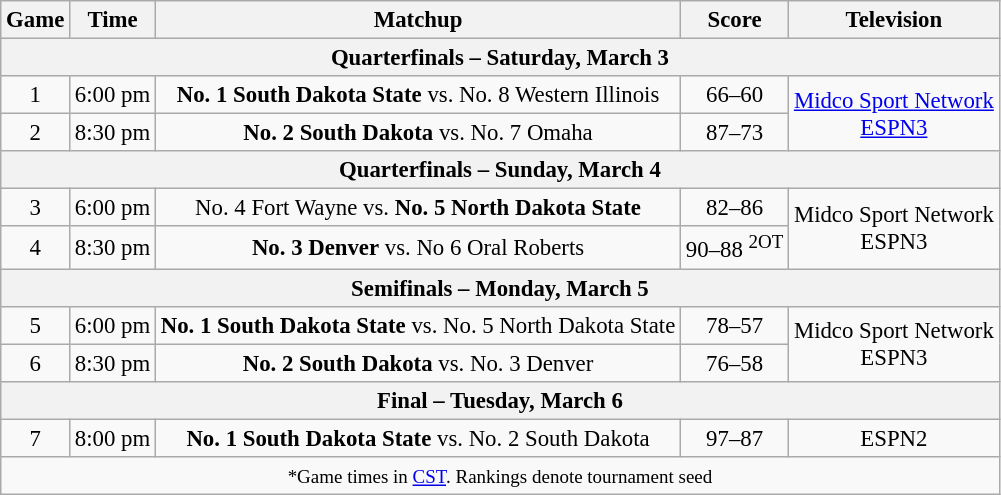<table class="wikitable" style="font-size: 95%;text-align:center">
<tr>
<th>Game</th>
<th>Time</th>
<th>Matchup</th>
<th>Score</th>
<th>Television</th>
</tr>
<tr>
<th colspan=5>Quarterfinals – Saturday, March 3</th>
</tr>
<tr>
<td>1</td>
<td>6:00 pm</td>
<td><strong>No. 1 South Dakota State</strong> vs. No. 8 Western Illinois</td>
<td>66–60</td>
<td rowspan=2><a href='#'>Midco Sport Network</a><br><a href='#'>ESPN3</a></td>
</tr>
<tr>
<td>2</td>
<td>8:30 pm</td>
<td><strong>No. 2 South Dakota</strong> vs. No. 7 Omaha</td>
<td>87–73</td>
</tr>
<tr>
<th colspan=5>Quarterfinals – Sunday, March 4</th>
</tr>
<tr>
<td>3</td>
<td>6:00 pm</td>
<td>No. 4 Fort Wayne vs. <strong>No. 5 North Dakota State</strong></td>
<td>82–86</td>
<td rowspan=2>Midco Sport Network<br>ESPN3</td>
</tr>
<tr>
<td>4</td>
<td>8:30 pm</td>
<td><strong>No. 3 Denver</strong> vs. No 6 Oral Roberts</td>
<td>90–88 <sup>2OT</sup></td>
</tr>
<tr>
<th colspan=5>Semifinals – Monday, March 5</th>
</tr>
<tr>
<td>5</td>
<td>6:00 pm</td>
<td><strong>No. 1 South Dakota State</strong> vs. No. 5 North Dakota State</td>
<td>78–57</td>
<td rowspan=2>Midco Sport Network<br>ESPN3</td>
</tr>
<tr>
<td>6</td>
<td>8:30 pm</td>
<td><strong>No. 2 South Dakota</strong> vs. No. 3 Denver</td>
<td>76–58</td>
</tr>
<tr>
<th colspan=5>Final – Tuesday, March 6</th>
</tr>
<tr>
<td>7</td>
<td>8:00 pm</td>
<td><strong>No. 1 South Dakota State</strong> vs. No. 2 South Dakota</td>
<td>97–87</td>
<td>ESPN2</td>
</tr>
<tr>
<td colspan=5><small>*Game times in <a href='#'>CST</a>. Rankings denote tournament seed</small></td>
</tr>
</table>
